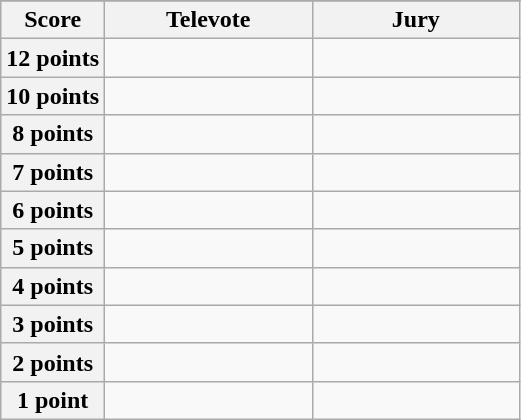<table class="wikitable">
<tr>
</tr>
<tr>
<th scope="col" width="20%">Score</th>
<th scope="col" width="40%">Televote</th>
<th scope="col" width="40%">Jury</th>
</tr>
<tr>
<th scope="row">12 points</th>
<td></td>
<td></td>
</tr>
<tr>
<th scope="row">10 points</th>
<td></td>
<td></td>
</tr>
<tr>
<th scope="row">8 points</th>
<td></td>
<td></td>
</tr>
<tr>
<th scope="row">7 points</th>
<td></td>
<td></td>
</tr>
<tr>
<th scope="row">6 points</th>
<td></td>
<td></td>
</tr>
<tr>
<th scope="row">5 points</th>
<td></td>
<td></td>
</tr>
<tr>
<th scope="row">4 points</th>
<td></td>
<td></td>
</tr>
<tr>
<th scope="row">3 points</th>
<td></td>
<td></td>
</tr>
<tr>
<th scope="row">2 points</th>
<td></td>
<td></td>
</tr>
<tr>
<th scope="row">1 point</th>
<td></td>
<td></td>
</tr>
</table>
